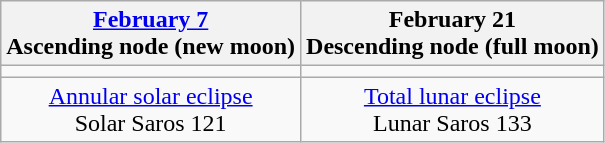<table class="wikitable">
<tr>
<th><a href='#'>February 7</a><br>Ascending node (new moon)<br></th>
<th>February 21<br>Descending node (full moon)<br></th>
</tr>
<tr>
<td></td>
<td></td>
</tr>
<tr align=center>
<td><a href='#'>Annular solar eclipse</a><br>Solar Saros 121</td>
<td><a href='#'>Total lunar eclipse</a><br>Lunar Saros 133</td>
</tr>
</table>
